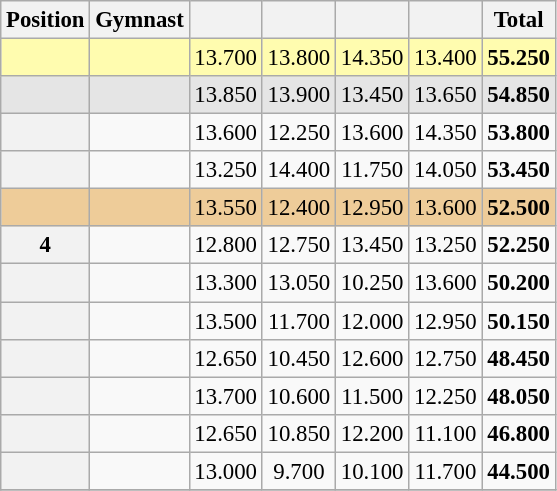<table class="wikitable sortable" style="text-align:center; font-size:95%">
<tr>
<th>Position</th>
<th>Gymnast</th>
<th></th>
<th></th>
<th></th>
<th></th>
<th>Total</th>
</tr>
<tr bgcolor=fffcaf>
<td></td>
<td align=left></td>
<td>13.700</td>
<td>13.800</td>
<td>14.350</td>
<td>13.400</td>
<td><strong>55.250</strong></td>
</tr>
<tr bgcolor=e5e5e5>
<td></td>
<td align=left></td>
<td>13.850</td>
<td>13.900</td>
<td>13.450</td>
<td>13.650</td>
<td><strong>54.850</strong></td>
</tr>
<tr>
<th></th>
<td align=left></td>
<td>13.600</td>
<td>12.250</td>
<td>13.600</td>
<td>14.350</td>
<td><strong>53.800</strong></td>
</tr>
<tr>
<th></th>
<td align=left></td>
<td>13.250</td>
<td>14.400</td>
<td>11.750</td>
<td>14.050</td>
<td><strong>53.450</strong></td>
</tr>
<tr bgcolor=eecc99>
<td></td>
<td align=left></td>
<td>13.550</td>
<td>12.400</td>
<td>12.950</td>
<td>13.600</td>
<td><strong>52.500</strong></td>
</tr>
<tr>
<th><strong>4</strong></th>
<td align=left></td>
<td>12.800</td>
<td>12.750</td>
<td>13.450</td>
<td>13.250</td>
<td><strong>52.250</strong></td>
</tr>
<tr>
<th></th>
<td align=left></td>
<td>13.300</td>
<td>13.050</td>
<td>10.250</td>
<td>13.600</td>
<td><strong>50.200</strong></td>
</tr>
<tr>
<th></th>
<td align=left></td>
<td>13.500</td>
<td>11.700</td>
<td>12.000</td>
<td>12.950</td>
<td><strong>50.150</strong></td>
</tr>
<tr>
<th></th>
<td align=left></td>
<td>12.650</td>
<td>10.450</td>
<td>12.600</td>
<td>12.750</td>
<td><strong>48.450</strong></td>
</tr>
<tr>
<th></th>
<td align=left></td>
<td>13.700</td>
<td>10.600</td>
<td>11.500</td>
<td>12.250</td>
<td><strong>48.050</strong></td>
</tr>
<tr>
<th></th>
<td align=left></td>
<td>12.650</td>
<td>10.850</td>
<td>12.200</td>
<td>11.100</td>
<td><strong>46.800</strong></td>
</tr>
<tr>
<th></th>
<td align=left></td>
<td>13.000</td>
<td>9.700</td>
<td>10.100</td>
<td>11.700</td>
<td><strong>44.500</strong></td>
</tr>
<tr>
</tr>
</table>
